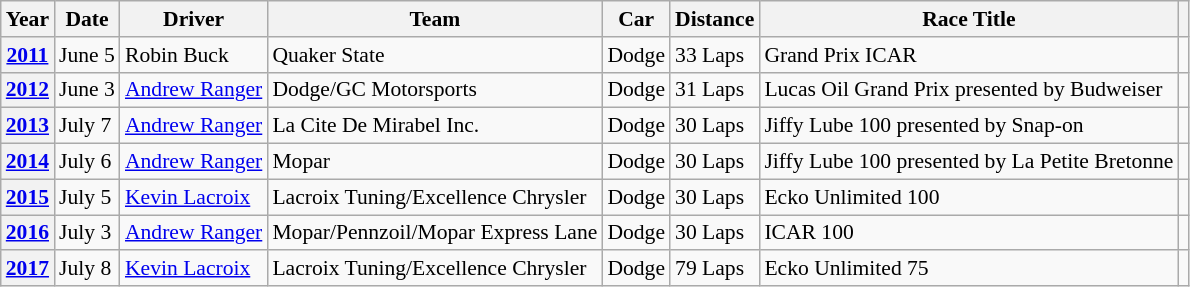<table class="sortable wikitable" style="font-size: 90%;">
<tr>
<th>Year</th>
<th>Date</th>
<th>Driver</th>
<th>Team</th>
<th>Car</th>
<th>Distance</th>
<th>Race Title</th>
<th></th>
</tr>
<tr>
<th><a href='#'>2011</a></th>
<td>June 5</td>
<td> Robin Buck</td>
<td>Quaker State</td>
<td>Dodge</td>
<td>33 Laps</td>
<td>Grand Prix ICAR</td>
<td></td>
</tr>
<tr>
<th><a href='#'>2012</a></th>
<td>June 3</td>
<td> <a href='#'>Andrew Ranger</a></td>
<td>Dodge/GC Motorsports</td>
<td>Dodge</td>
<td>31 Laps</td>
<td>Lucas Oil Grand Prix presented by Budweiser</td>
<td></td>
</tr>
<tr>
<th><a href='#'>2013</a></th>
<td>July 7</td>
<td> <a href='#'>Andrew Ranger</a></td>
<td>La Cite De Mirabel Inc.</td>
<td>Dodge</td>
<td>30 Laps</td>
<td>Jiffy Lube 100 presented by Snap-on</td>
<td></td>
</tr>
<tr>
<th><a href='#'>2014</a></th>
<td>July 6</td>
<td> <a href='#'>Andrew Ranger</a></td>
<td>Mopar</td>
<td>Dodge</td>
<td>30 Laps</td>
<td>Jiffy Lube 100 presented by La Petite Bretonne</td>
<td></td>
</tr>
<tr>
<th><a href='#'>2015</a></th>
<td>July 5</td>
<td> <a href='#'>Kevin Lacroix</a></td>
<td>Lacroix Tuning/Excellence Chrysler</td>
<td>Dodge</td>
<td>30 Laps</td>
<td>Ecko Unlimited 100</td>
<td></td>
</tr>
<tr>
<th><a href='#'>2016</a></th>
<td>July 3</td>
<td> <a href='#'>Andrew Ranger</a></td>
<td>Mopar/Pennzoil/Mopar Express Lane</td>
<td>Dodge</td>
<td>30 Laps</td>
<td>ICAR 100</td>
<td></td>
</tr>
<tr>
<th><a href='#'>2017</a></th>
<td>July 8</td>
<td> <a href='#'>Kevin Lacroix</a></td>
<td>Lacroix Tuning/Excellence Chrysler</td>
<td>Dodge</td>
<td>79 Laps</td>
<td>Ecko Unlimited 75</td>
<td></td>
</tr>
</table>
